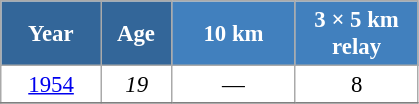<table class="wikitable" style="font-size:95%; text-align:center; border:grey solid 1px; border-collapse:collapse; background:#ffffff;">
<tr>
<th style="background-color:#369; color:white; width:60px;"> Year </th>
<th style="background-color:#369; color:white; width:40px;"> Age </th>
<th style="background-color:#4180be; color:white; width:75px;"> 10 km </th>
<th style="background-color:#4180be; color:white; width:75px;"> 3 × 5 km <br> relay </th>
</tr>
<tr>
<td><a href='#'>1954</a></td>
<td><em>19</em></td>
<td>—</td>
<td>8</td>
</tr>
<tr>
</tr>
</table>
